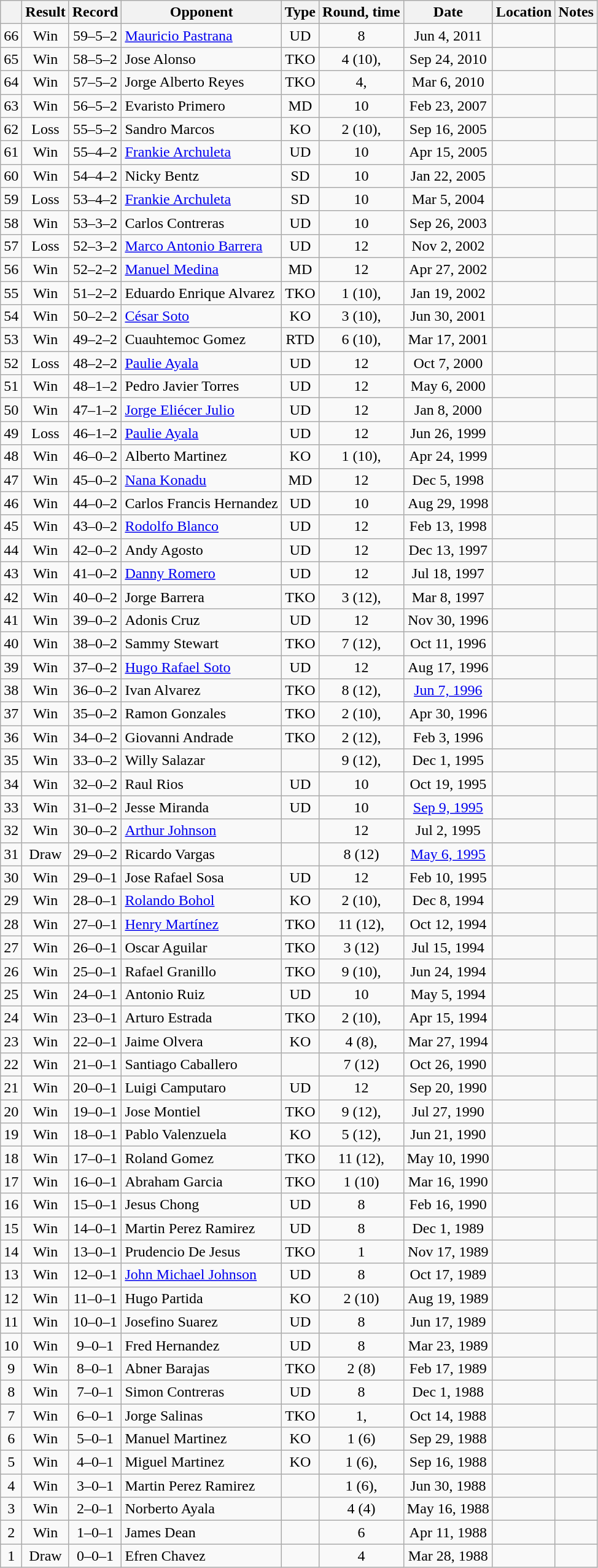<table class="wikitable" style="text-align:center">
<tr>
<th></th>
<th>Result</th>
<th>Record</th>
<th>Opponent</th>
<th>Type</th>
<th>Round, time</th>
<th>Date</th>
<th>Location</th>
<th>Notes</th>
</tr>
<tr>
<td>66</td>
<td>Win</td>
<td>59–5–2</td>
<td style="text-align:left;"><a href='#'>Mauricio Pastrana</a></td>
<td>UD</td>
<td>8</td>
<td>Jun 4, 2011</td>
<td style="text-align:left;"></td>
<td></td>
</tr>
<tr>
<td>65</td>
<td>Win</td>
<td>58–5–2</td>
<td style="text-align:left;">Jose Alonso</td>
<td>TKO</td>
<td>4 (10), </td>
<td>Sep 24, 2010</td>
<td style="text-align:left;"></td>
<td style="text-align:left;"></td>
</tr>
<tr>
<td>64</td>
<td>Win</td>
<td>57–5–2</td>
<td style="text-align:left;">Jorge Alberto Reyes</td>
<td>TKO</td>
<td>4, </td>
<td>Mar 6, 2010</td>
<td style="text-align:left;"></td>
<td></td>
</tr>
<tr>
<td>63</td>
<td>Win</td>
<td>56–5–2</td>
<td style="text-align:left;">Evaristo Primero</td>
<td>MD</td>
<td>10</td>
<td>Feb 23, 2007</td>
<td style="text-align:left;"></td>
<td></td>
</tr>
<tr>
<td>62</td>
<td>Loss</td>
<td>55–5–2</td>
<td style="text-align:left;">Sandro Marcos</td>
<td>KO</td>
<td>2 (10), </td>
<td>Sep 16, 2005</td>
<td style="text-align:left;"></td>
<td></td>
</tr>
<tr>
<td>61</td>
<td>Win</td>
<td>55–4–2</td>
<td style="text-align:left;"><a href='#'>Frankie Archuleta</a></td>
<td>UD</td>
<td>10</td>
<td>Apr 15, 2005</td>
<td style="text-align:left;"></td>
<td></td>
</tr>
<tr>
<td>60</td>
<td>Win</td>
<td>54–4–2</td>
<td style="text-align:left;">Nicky Bentz</td>
<td>SD</td>
<td>10</td>
<td>Jan 22, 2005</td>
<td style="text-align:left;"></td>
<td></td>
</tr>
<tr>
<td>59</td>
<td>Loss</td>
<td>53–4–2</td>
<td style="text-align:left;"><a href='#'>Frankie Archuleta</a></td>
<td>SD</td>
<td>10</td>
<td>Mar 5, 2004</td>
<td style="text-align:left;"></td>
<td></td>
</tr>
<tr>
<td>58</td>
<td>Win</td>
<td>53–3–2</td>
<td style="text-align:left;">Carlos Contreras</td>
<td>UD</td>
<td>10</td>
<td>Sep 26, 2003</td>
<td style="text-align:left;"></td>
<td></td>
</tr>
<tr>
<td>57</td>
<td>Loss</td>
<td>52–3–2</td>
<td style="text-align:left;"><a href='#'>Marco Antonio Barrera</a></td>
<td>UD</td>
<td>12</td>
<td>Nov 2, 2002</td>
<td style="text-align:left;"></td>
<td style="text-align:left;"></td>
</tr>
<tr>
<td>56</td>
<td>Win</td>
<td>52–2–2</td>
<td style="text-align:left;"><a href='#'>Manuel Medina</a></td>
<td>MD</td>
<td>12</td>
<td>Apr 27, 2002</td>
<td style="text-align:left;"></td>
<td style="text-align:left;"></td>
</tr>
<tr>
<td>55</td>
<td>Win</td>
<td>51–2–2</td>
<td style="text-align:left;">Eduardo Enrique Alvarez</td>
<td>TKO</td>
<td>1 (10), </td>
<td>Jan 19, 2002</td>
<td style="text-align:left;"></td>
<td></td>
</tr>
<tr>
<td>54</td>
<td>Win</td>
<td>50–2–2</td>
<td style="text-align:left;"><a href='#'>César Soto</a></td>
<td>KO</td>
<td>3 (10), </td>
<td>Jun 30, 2001</td>
<td style="text-align:left;"></td>
<td></td>
</tr>
<tr>
<td>53</td>
<td>Win</td>
<td>49–2–2</td>
<td style="text-align:left;">Cuauhtemoc Gomez</td>
<td>RTD</td>
<td>6 (10), </td>
<td>Mar 17, 2001</td>
<td style="text-align:left;"></td>
<td></td>
</tr>
<tr>
<td>52</td>
<td>Loss</td>
<td>48–2–2</td>
<td style="text-align:left;"><a href='#'>Paulie Ayala</a></td>
<td>UD</td>
<td>12</td>
<td>Oct 7, 2000</td>
<td style="text-align:left;"></td>
<td></td>
</tr>
<tr>
<td>51</td>
<td>Win</td>
<td>48–1–2</td>
<td style="text-align:left;">Pedro Javier Torres</td>
<td>UD</td>
<td>12</td>
<td>May 6, 2000</td>
<td style="text-align:left;"></td>
<td style="text-align:left;"></td>
</tr>
<tr>
<td>50</td>
<td>Win</td>
<td>47–1–2</td>
<td style="text-align:left;"><a href='#'>Jorge Eliécer Julio</a></td>
<td>UD</td>
<td>12</td>
<td>Jan 8, 2000</td>
<td style="text-align:left;"></td>
<td style="text-align:left;"></td>
</tr>
<tr>
<td>49</td>
<td>Loss</td>
<td>46–1–2</td>
<td style="text-align:left;"><a href='#'>Paulie Ayala</a></td>
<td>UD</td>
<td>12</td>
<td>Jun 26, 1999</td>
<td style="text-align:left;"></td>
<td style="text-align:left;"></td>
</tr>
<tr>
<td>48</td>
<td>Win</td>
<td>46–0–2</td>
<td style="text-align:left;">Alberto Martinez</td>
<td>KO</td>
<td>1 (10), </td>
<td>Apr 24, 1999</td>
<td style="text-align:left;"></td>
<td></td>
</tr>
<tr>
<td>47</td>
<td>Win</td>
<td>45–0–2</td>
<td style="text-align:left;"><a href='#'>Nana Konadu</a></td>
<td>MD</td>
<td>12</td>
<td>Dec 5, 1998</td>
<td style="text-align:left;"></td>
<td style="text-align:left;"></td>
</tr>
<tr>
<td>46</td>
<td>Win</td>
<td>44–0–2</td>
<td style="text-align:left;">Carlos Francis Hernandez</td>
<td>UD</td>
<td>10</td>
<td>Aug 29, 1998</td>
<td style="text-align:left;"></td>
<td></td>
</tr>
<tr>
<td>45</td>
<td>Win</td>
<td>43–0–2</td>
<td style="text-align:left;"><a href='#'>Rodolfo Blanco</a></td>
<td>UD</td>
<td>12</td>
<td>Feb 13, 1998</td>
<td style="text-align:left;"></td>
<td style="text-align:left;"></td>
</tr>
<tr>
<td>44</td>
<td>Win</td>
<td>42–0–2</td>
<td style="text-align:left;">Andy Agosto</td>
<td>UD</td>
<td>12</td>
<td>Dec 13, 1997</td>
<td style="text-align:left;"></td>
<td style="text-align:left;"></td>
</tr>
<tr>
<td>43</td>
<td>Win</td>
<td>41–0–2</td>
<td style="text-align:left;"><a href='#'>Danny Romero</a></td>
<td>UD</td>
<td>12</td>
<td>Jul 18, 1997</td>
<td style="text-align:left;"></td>
<td style="text-align:left;"></td>
</tr>
<tr>
<td>42</td>
<td>Win</td>
<td>40–0–2</td>
<td style="text-align:left;">Jorge Barrera</td>
<td>TKO</td>
<td>3 (12), </td>
<td>Mar 8, 1997</td>
<td style="text-align:left;"></td>
<td style="text-align:left;"></td>
</tr>
<tr>
<td>41</td>
<td>Win</td>
<td>39–0–2</td>
<td style="text-align:left;">Adonis Cruz</td>
<td>UD</td>
<td>12</td>
<td>Nov 30, 1996</td>
<td style="text-align:left;"></td>
<td style="text-align:left;"></td>
</tr>
<tr>
<td>40</td>
<td>Win</td>
<td>38–0–2</td>
<td style="text-align:left;">Sammy Stewart</td>
<td>TKO</td>
<td>7 (12), </td>
<td>Oct 11, 1996</td>
<td style="text-align:left;"></td>
<td style="text-align:left;"></td>
</tr>
<tr>
<td>39</td>
<td>Win</td>
<td>37–0–2</td>
<td style="text-align:left;"><a href='#'>Hugo Rafael Soto</a></td>
<td>UD</td>
<td>12</td>
<td>Aug 17, 1996</td>
<td style="text-align:left;"></td>
<td style="text-align:left;"></td>
</tr>
<tr>
<td>38</td>
<td>Win</td>
<td>36–0–2</td>
<td style="text-align:left;">Ivan Alvarez</td>
<td>TKO</td>
<td>8 (12), </td>
<td><a href='#'>Jun 7, 1996</a></td>
<td style="text-align:left;"></td>
<td style="text-align:left;"></td>
</tr>
<tr>
<td>37</td>
<td>Win</td>
<td>35–0–2</td>
<td style="text-align:left;">Ramon Gonzales</td>
<td>TKO</td>
<td>2 (10), </td>
<td>Apr 30, 1996</td>
<td style="text-align:left;"></td>
<td></td>
</tr>
<tr>
<td>36</td>
<td>Win</td>
<td>34–0–2</td>
<td style="text-align:left;">Giovanni Andrade</td>
<td>TKO</td>
<td>2 (12), </td>
<td>Feb 3, 1996</td>
<td style="text-align:left;"></td>
<td style="text-align:left;"></td>
</tr>
<tr>
<td>35</td>
<td>Win</td>
<td>33–0–2</td>
<td style="text-align:left;">Willy Salazar</td>
<td></td>
<td>9 (12), </td>
<td>Dec 1, 1995</td>
<td style="text-align:left;"></td>
<td style="text-align:left;"></td>
</tr>
<tr>
<td>34</td>
<td>Win</td>
<td>32–0–2</td>
<td style="text-align:left;">Raul Rios</td>
<td>UD</td>
<td>10</td>
<td>Oct 19, 1995</td>
<td style="text-align:left;"></td>
<td></td>
</tr>
<tr>
<td>33</td>
<td>Win</td>
<td>31–0–2</td>
<td style="text-align:left;">Jesse Miranda</td>
<td>UD</td>
<td>10</td>
<td><a href='#'>Sep 9, 1995</a></td>
<td style="text-align:left;"></td>
<td></td>
</tr>
<tr>
<td>32</td>
<td>Win</td>
<td>30–0–2</td>
<td style="text-align:left;"><a href='#'>Arthur Johnson</a></td>
<td></td>
<td>12</td>
<td>Jul 2, 1995</td>
<td style="text-align:left;"></td>
<td style="text-align:left;"></td>
</tr>
<tr>
<td>31</td>
<td>Draw</td>
<td>29–0–2</td>
<td style="text-align:left;">Ricardo Vargas</td>
<td></td>
<td>8 (12)</td>
<td><a href='#'>May 6, 1995</a></td>
<td style="text-align:left;"></td>
<td style="text-align:left;"></td>
</tr>
<tr>
<td>30</td>
<td>Win</td>
<td>29–0–1</td>
<td style="text-align:left;">Jose Rafael Sosa</td>
<td>UD</td>
<td>12</td>
<td>Feb 10, 1995</td>
<td style="text-align:left;"></td>
<td style="text-align:left;"></td>
</tr>
<tr>
<td>29</td>
<td>Win</td>
<td>28–0–1</td>
<td style="text-align:left;"><a href='#'>Rolando Bohol</a></td>
<td>KO</td>
<td>2 (10), </td>
<td>Dec 8, 1994</td>
<td style="text-align:left;"></td>
<td></td>
</tr>
<tr>
<td>28</td>
<td>Win</td>
<td>27–0–1</td>
<td style="text-align:left;"><a href='#'>Henry Martínez</a></td>
<td>TKO</td>
<td>11 (12), </td>
<td>Oct 12, 1994</td>
<td style="text-align:left;"></td>
<td style="text-align:left;"></td>
</tr>
<tr>
<td>27</td>
<td>Win</td>
<td>26–0–1</td>
<td style="text-align:left;">Oscar Aguilar</td>
<td>TKO</td>
<td>3 (12)</td>
<td>Jul 15, 1994</td>
<td style="text-align:left;"></td>
<td style="text-align:left;"></td>
</tr>
<tr>
<td>26</td>
<td>Win</td>
<td>25–0–1</td>
<td style="text-align:left;">Rafael Granillo</td>
<td>TKO</td>
<td>9 (10), </td>
<td>Jun 24, 1994</td>
<td style="text-align:left;"></td>
<td></td>
</tr>
<tr>
<td>25</td>
<td>Win</td>
<td>24–0–1</td>
<td style="text-align:left;">Antonio Ruiz</td>
<td>UD</td>
<td>10</td>
<td>May 5, 1994</td>
<td style="text-align:left;"></td>
<td></td>
</tr>
<tr>
<td>24</td>
<td>Win</td>
<td>23–0–1</td>
<td style="text-align:left;">Arturo Estrada</td>
<td>TKO</td>
<td>2 (10), </td>
<td>Apr 15, 1994</td>
<td style="text-align:left;"></td>
<td></td>
</tr>
<tr>
<td>23</td>
<td>Win</td>
<td>22–0–1</td>
<td style="text-align:left;">Jaime Olvera</td>
<td>KO</td>
<td>4 (8), </td>
<td>Mar 27, 1994</td>
<td style="text-align:left;"></td>
<td></td>
</tr>
<tr>
<td>22</td>
<td>Win</td>
<td>21–0–1</td>
<td style="text-align:left;">Santiago Caballero</td>
<td></td>
<td>7 (12)</td>
<td>Oct 26, 1990</td>
<td style="text-align:left;"></td>
<td style="text-align:left;"></td>
</tr>
<tr>
<td>21</td>
<td>Win</td>
<td>20–0–1</td>
<td style="text-align:left;">Luigi Camputaro</td>
<td>UD</td>
<td>12</td>
<td>Sep 20, 1990</td>
<td style="text-align:left;"></td>
<td style="text-align:left;"></td>
</tr>
<tr>
<td>20</td>
<td>Win</td>
<td>19–0–1</td>
<td style="text-align:left;">Jose Montiel</td>
<td>TKO</td>
<td>9 (12), </td>
<td>Jul 27, 1990</td>
<td style="text-align:left;"></td>
<td style="text-align:left;"></td>
</tr>
<tr>
<td>19</td>
<td>Win</td>
<td>18–0–1</td>
<td style="text-align:left;">Pablo Valenzuela</td>
<td>KO</td>
<td>5 (12), </td>
<td>Jun 21, 1990</td>
<td style="text-align:left;"></td>
<td style="text-align:left;"></td>
</tr>
<tr>
<td>18</td>
<td>Win</td>
<td>17–0–1</td>
<td style="text-align:left;">Roland Gomez</td>
<td>TKO</td>
<td>11 (12), </td>
<td>May 10, 1990</td>
<td style="text-align:left;"></td>
<td style="text-align:left;"></td>
</tr>
<tr>
<td>17</td>
<td>Win</td>
<td>16–0–1</td>
<td style="text-align:left;">Abraham Garcia</td>
<td>TKO</td>
<td>1 (10)</td>
<td>Mar 16, 1990</td>
<td style="text-align:left;"></td>
<td></td>
</tr>
<tr>
<td>16</td>
<td>Win</td>
<td>15–0–1</td>
<td style="text-align:left;">Jesus Chong</td>
<td>UD</td>
<td>8</td>
<td>Feb 16, 1990</td>
<td style="text-align:left;"></td>
<td></td>
</tr>
<tr>
<td>15</td>
<td>Win</td>
<td>14–0–1</td>
<td style="text-align:left;">Martin Perez Ramirez</td>
<td>UD</td>
<td>8</td>
<td>Dec 1, 1989</td>
<td style="text-align:left;"></td>
<td></td>
</tr>
<tr>
<td>14</td>
<td>Win</td>
<td>13–0–1</td>
<td style="text-align:left;">Prudencio De Jesus</td>
<td>TKO</td>
<td>1</td>
<td>Nov 17, 1989</td>
<td style="text-align:left;"></td>
<td></td>
</tr>
<tr>
<td>13</td>
<td>Win</td>
<td>12–0–1</td>
<td style="text-align:left;"><a href='#'>John Michael Johnson</a></td>
<td>UD</td>
<td>8</td>
<td>Oct 17, 1989</td>
<td style="text-align:left;"></td>
<td></td>
</tr>
<tr>
<td>12</td>
<td>Win</td>
<td>11–0–1</td>
<td style="text-align:left;">Hugo Partida</td>
<td>KO</td>
<td>2 (10)</td>
<td>Aug 19, 1989</td>
<td style="text-align:left;"></td>
<td></td>
</tr>
<tr>
<td>11</td>
<td>Win</td>
<td>10–0–1</td>
<td style="text-align:left;">Josefino Suarez</td>
<td>UD</td>
<td>8</td>
<td>Jun 17, 1989</td>
<td style="text-align:left;"></td>
<td></td>
</tr>
<tr>
<td>10</td>
<td>Win</td>
<td>9–0–1</td>
<td style="text-align:left;">Fred Hernandez</td>
<td>UD</td>
<td>8</td>
<td>Mar 23, 1989</td>
<td style="text-align:left;"></td>
<td></td>
</tr>
<tr>
<td>9</td>
<td>Win</td>
<td>8–0–1</td>
<td style="text-align:left;">Abner Barajas</td>
<td>TKO</td>
<td>2 (8)</td>
<td>Feb 17, 1989</td>
<td style="text-align:left;"></td>
<td></td>
</tr>
<tr>
<td>8</td>
<td>Win</td>
<td>7–0–1</td>
<td style="text-align:left;">Simon Contreras</td>
<td>UD</td>
<td>8</td>
<td>Dec 1, 1988</td>
<td style="text-align:left;"></td>
<td></td>
</tr>
<tr>
<td>7</td>
<td>Win</td>
<td>6–0–1</td>
<td style="text-align:left;">Jorge Salinas</td>
<td>TKO</td>
<td>1, </td>
<td>Oct 14, 1988</td>
<td style="text-align:left;"></td>
<td></td>
</tr>
<tr>
<td>6</td>
<td>Win</td>
<td>5–0–1</td>
<td style="text-align:left;">Manuel Martinez</td>
<td>KO</td>
<td>1 (6)</td>
<td>Sep 29, 1988</td>
<td style="text-align:left;"></td>
<td></td>
</tr>
<tr>
<td>5</td>
<td>Win</td>
<td>4–0–1</td>
<td style="text-align:left;">Miguel Martinez</td>
<td>KO</td>
<td>1 (6), </td>
<td>Sep 16, 1988</td>
<td style="text-align:left;"></td>
<td></td>
</tr>
<tr>
<td>4</td>
<td>Win</td>
<td>3–0–1</td>
<td style="text-align:left;">Martin Perez Ramirez</td>
<td></td>
<td>1 (6), </td>
<td>Jun 30, 1988</td>
<td style="text-align:left;"></td>
<td></td>
</tr>
<tr>
<td>3</td>
<td>Win</td>
<td>2–0–1</td>
<td style="text-align:left;">Norberto Ayala</td>
<td></td>
<td>4 (4)</td>
<td>May 16, 1988</td>
<td style="text-align:left;"></td>
<td></td>
</tr>
<tr>
<td>2</td>
<td>Win</td>
<td>1–0–1</td>
<td style="text-align:left;">James Dean</td>
<td></td>
<td>6</td>
<td>Apr 11, 1988</td>
<td style="text-align:left;"></td>
<td></td>
</tr>
<tr>
<td>1</td>
<td>Draw</td>
<td>0–0–1</td>
<td style="text-align:left;">Efren Chavez</td>
<td></td>
<td>4</td>
<td>Mar 28, 1988</td>
<td style="text-align:left;"></td>
<td></td>
</tr>
</table>
